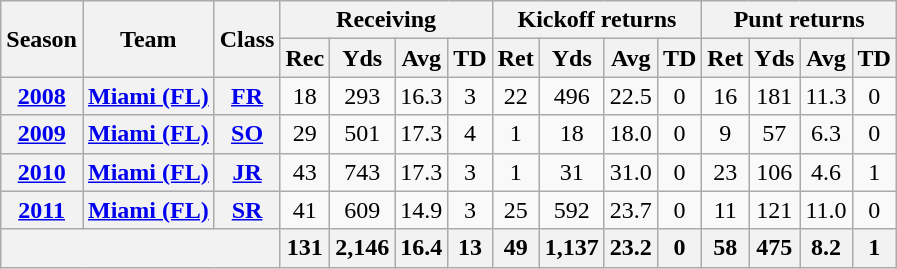<table class="wikitable" style="text-align:center;">
<tr>
<th rowspan="2">Season</th>
<th rowspan="2">Team</th>
<th rowspan="2">Class</th>
<th colspan="4">Receiving</th>
<th colspan="4">Kickoff returns</th>
<th colspan="4">Punt returns</th>
</tr>
<tr>
<th>Rec</th>
<th>Yds</th>
<th>Avg</th>
<th>TD</th>
<th>Ret</th>
<th>Yds</th>
<th>Avg</th>
<th>TD</th>
<th>Ret</th>
<th>Yds</th>
<th>Avg</th>
<th>TD</th>
</tr>
<tr>
<th><a href='#'>2008</a></th>
<th><a href='#'>Miami (FL)</a></th>
<th><a href='#'>FR</a></th>
<td>18</td>
<td>293</td>
<td>16.3</td>
<td>3</td>
<td>22</td>
<td>496</td>
<td>22.5</td>
<td>0</td>
<td>16</td>
<td>181</td>
<td>11.3</td>
<td>0</td>
</tr>
<tr>
<th><a href='#'>2009</a></th>
<th><a href='#'>Miami (FL)</a></th>
<th><a href='#'>SO</a></th>
<td>29</td>
<td>501</td>
<td>17.3</td>
<td>4</td>
<td>1</td>
<td>18</td>
<td>18.0</td>
<td>0</td>
<td>9</td>
<td>57</td>
<td>6.3</td>
<td>0</td>
</tr>
<tr>
<th><a href='#'>2010</a></th>
<th><a href='#'>Miami (FL)</a></th>
<th><a href='#'>JR</a></th>
<td>43</td>
<td>743</td>
<td>17.3</td>
<td>3</td>
<td>1</td>
<td>31</td>
<td>31.0</td>
<td>0</td>
<td>23</td>
<td>106</td>
<td>4.6</td>
<td>1</td>
</tr>
<tr>
<th><a href='#'>2011</a></th>
<th><a href='#'>Miami (FL)</a></th>
<th><a href='#'>SR</a></th>
<td>41</td>
<td>609</td>
<td>14.9</td>
<td>3</td>
<td>25</td>
<td>592</td>
<td>23.7</td>
<td>0</td>
<td>11</td>
<td>121</td>
<td>11.0</td>
<td>0</td>
</tr>
<tr>
<th colspan="3"></th>
<th>131</th>
<th>2,146</th>
<th>16.4</th>
<th>13</th>
<th>49</th>
<th>1,137</th>
<th>23.2</th>
<th>0</th>
<th>58</th>
<th>475</th>
<th>8.2</th>
<th>1</th>
</tr>
</table>
